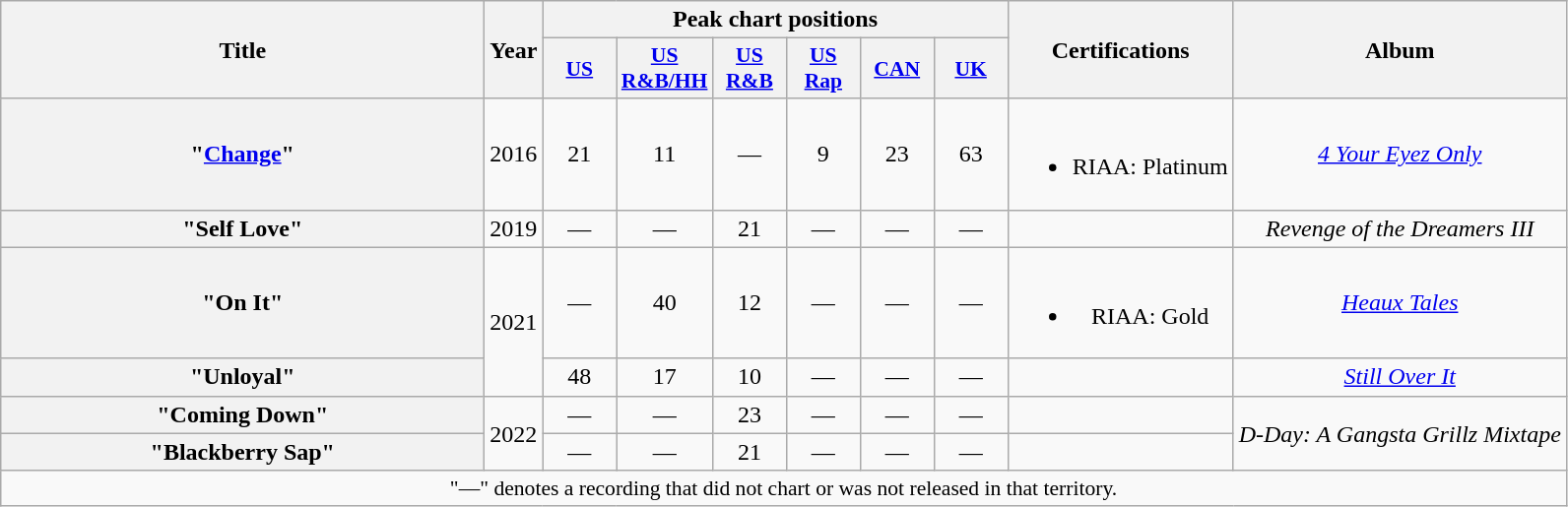<table class="wikitable plainrowheaders" style="text-align:center;">
<tr>
<th scope="col" rowspan="2" style="width:20em;">Title</th>
<th scope="col" rowspan="2">Year</th>
<th scope="col" colspan="6">Peak chart positions</th>
<th scope="col" rowspan="2">Certifications</th>
<th scope="col" rowspan="2">Album</th>
</tr>
<tr>
<th scope="col" style="width:3em;font-size:90%;"><a href='#'>US</a><br></th>
<th scope="col" style="width:3em;font-size:90%;"><a href='#'>US<br>R&B/HH</a><br></th>
<th scope="col" style="width:3em;font-size:90%;"><a href='#'>US<br>R&B</a><br></th>
<th scope="col" style="width:3em;font-size:90%;"><a href='#'>US<br>Rap</a><br></th>
<th scope="col" style="width:3em;font-size:90%;"><a href='#'>CAN</a><br></th>
<th scope="col" style="width:3em;font-size:90%;"><a href='#'>UK</a><br></th>
</tr>
<tr>
<th scope="row">"<a href='#'>Change</a>"<br></th>
<td>2016</td>
<td>21</td>
<td>11</td>
<td>—</td>
<td>9</td>
<td>23</td>
<td>63</td>
<td><br><ul><li>RIAA: Platinum</li></ul></td>
<td><em><a href='#'>4 Your Eyez Only</a></em></td>
</tr>
<tr>
<th scope="row">"Self Love"<br></th>
<td>2019</td>
<td>—</td>
<td>—</td>
<td>21</td>
<td>—</td>
<td>—</td>
<td>—</td>
<td></td>
<td><em>Revenge of the Dreamers III</em></td>
</tr>
<tr>
<th scope="row">"On It"<br></th>
<td rowspan="2">2021</td>
<td>—</td>
<td>40</td>
<td>12</td>
<td>—</td>
<td>—</td>
<td>—</td>
<td><br><ul><li>RIAA: Gold</li></ul></td>
<td><em><a href='#'>Heaux Tales</a></em></td>
</tr>
<tr>
<th scope="row">"Unloyal"<br></th>
<td>48</td>
<td>17</td>
<td>10</td>
<td>—</td>
<td>—</td>
<td>—</td>
<td></td>
<td><em><a href='#'>Still Over It</a></em></td>
</tr>
<tr>
<th scope="row">"Coming Down"</th>
<td rowspan="2">2022</td>
<td>—</td>
<td>—</td>
<td>23</td>
<td>—</td>
<td>—</td>
<td>—</td>
<td></td>
<td rowspan="2"><em>D-Day: A Gangsta Grillz Mixtape</em></td>
</tr>
<tr>
<th scope="row">"Blackberry Sap"</th>
<td>—</td>
<td>—</td>
<td>21</td>
<td>—</td>
<td>—</td>
<td>—</td>
<td></td>
</tr>
<tr>
<td colspan="10" style="font-size:90%">"—" denotes a recording that did not chart or was not released in that territory.</td>
</tr>
</table>
